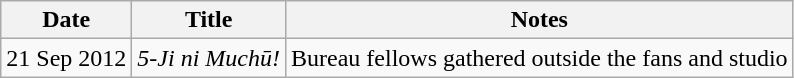<table class="wikitable">
<tr>
<th>Date</th>
<th>Title</th>
<th>Notes</th>
</tr>
<tr>
<td>21 Sep 2012</td>
<td><em>5-Ji ni Muchū!</em></td>
<td>Bureau fellows gathered outside the fans and studio</td>
</tr>
</table>
